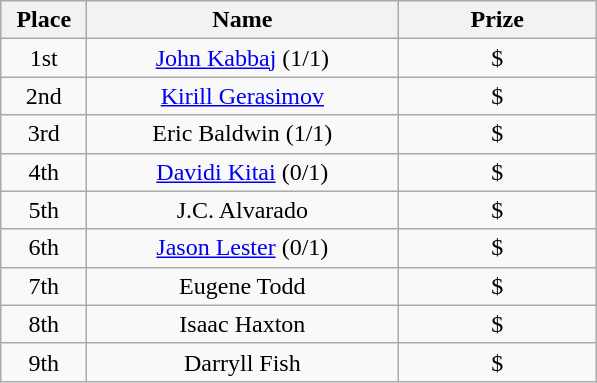<table class="wikitable">
<tr>
<th width="50">Place</th>
<th width="200">Name</th>
<th width="125">Prize</th>
</tr>
<tr>
<td align = "center">1st</td>
<td align = "center"><a href='#'>John Kabbaj</a> (1/1)</td>
<td align = "center">$</td>
</tr>
<tr>
<td align = "center">2nd</td>
<td align = "center"><a href='#'>Kirill Gerasimov</a></td>
<td align = "center">$</td>
</tr>
<tr>
<td align = "center">3rd</td>
<td align = "center">Eric Baldwin (1/1)</td>
<td align = "center">$</td>
</tr>
<tr>
<td align = "center">4th</td>
<td align = "center"><a href='#'>Davidi Kitai</a> (0/1)</td>
<td align = "center">$</td>
</tr>
<tr>
<td align = "center">5th</td>
<td align = "center">J.C. Alvarado</td>
<td align = "center">$</td>
</tr>
<tr>
<td align = "center">6th</td>
<td align = "center"><a href='#'>Jason Lester</a> (0/1)</td>
<td align = "center">$</td>
</tr>
<tr>
<td align = "center">7th</td>
<td align = "center">Eugene Todd</td>
<td align = "center">$</td>
</tr>
<tr>
<td align = "center">8th</td>
<td align = "center">Isaac Haxton</td>
<td align = "center">$</td>
</tr>
<tr>
<td align = "center">9th</td>
<td align = "center">Darryll Fish</td>
<td align = "center">$</td>
</tr>
</table>
